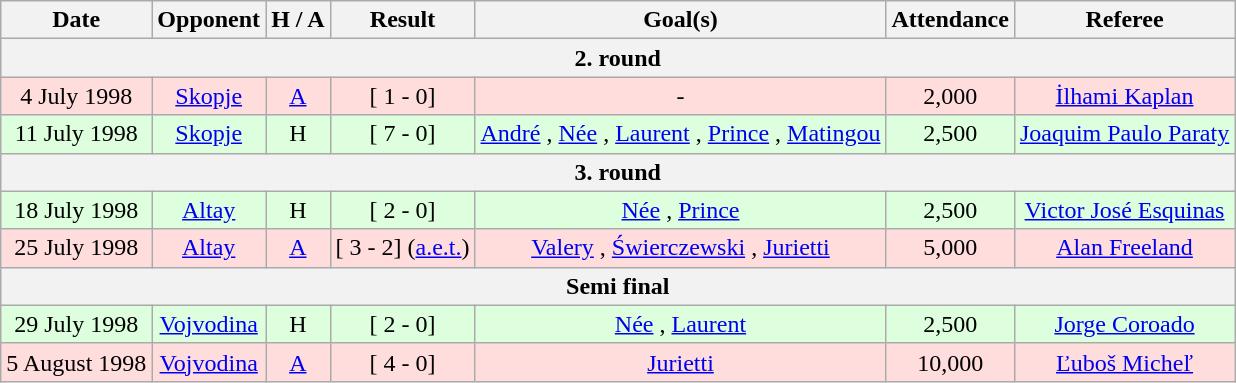<table class="wikitable" style="text-align:center">
<tr>
<th class="wikitable">Date</th>
<th>Opponent</th>
<th>H / A</th>
<th>Result</th>
<th>Goal(s)</th>
<th>Attendance</th>
<th>Referee</th>
</tr>
<tr>
<th colspan="7">2. round</th>
</tr>
<tr style="background:#fdd;">
<td>4 July 1998</td>
<td> <a href='#'>Skopje</a></td>
<td><a href='#'>A</a></td>
<td>[ 1 - 0]</td>
<td>-</td>
<td>2,000</td>
<td> <a href='#'>İlhami Kaplan</a></td>
</tr>
<tr style="background:#dfd;">
<td>11 July 1998</td>
<td> <a href='#'>Skopje</a></td>
<td>H</td>
<td>[ 7 - 0]</td>
<td><a href='#'>André</a> , <a href='#'>Née</a> , <a href='#'>Laurent</a> , <a href='#'>Prince</a> , <a href='#'>Matingou</a> </td>
<td>2,500</td>
<td> <a href='#'>Joaquim Paulo Paraty</a></td>
</tr>
<tr>
<th colspan="7">3. round</th>
</tr>
<tr style="background:#dfd;">
<td>18 July 1998</td>
<td> <a href='#'>Altay</a></td>
<td>H</td>
<td>[ 2 - 0]</td>
<td><a href='#'>Née</a> , <a href='#'>Prince</a> </td>
<td>2,500</td>
<td> <a href='#'>Victor José Esquinas</a></td>
</tr>
<tr style="background:#fdd;">
<td>25 July 1998</td>
<td> <a href='#'>Altay</a></td>
<td><a href='#'>A</a></td>
<td>[ 3 - 2] (<a href='#'>a.e.t.</a>)</td>
<td><a href='#'>Valery</a> , <a href='#'>Świerczewski</a> , <a href='#'>Jurietti</a> </td>
<td>5,000</td>
<td> <a href='#'>Alan Freeland</a></td>
</tr>
<tr>
<th colspan="7">Semi final</th>
</tr>
<tr style="background:#dfd;">
<td>29 July 1998</td>
<td> <a href='#'>Vojvodina</a></td>
<td>H</td>
<td>[ 2 - 0]</td>
<td><a href='#'>Née</a> , <a href='#'>Laurent</a> </td>
<td>2,500</td>
<td> <a href='#'>Jorge Coroado</a></td>
</tr>
<tr style="background:#fdd;">
<td>5 August 1998</td>
<td> <a href='#'>Vojvodina</a></td>
<td><a href='#'>A</a></td>
<td>[ 4 - 0]</td>
<td><a href='#'>Jurietti</a> </td>
<td>10,000</td>
<td> <a href='#'>Ľuboš Micheľ</a></td>
</tr>
</table>
